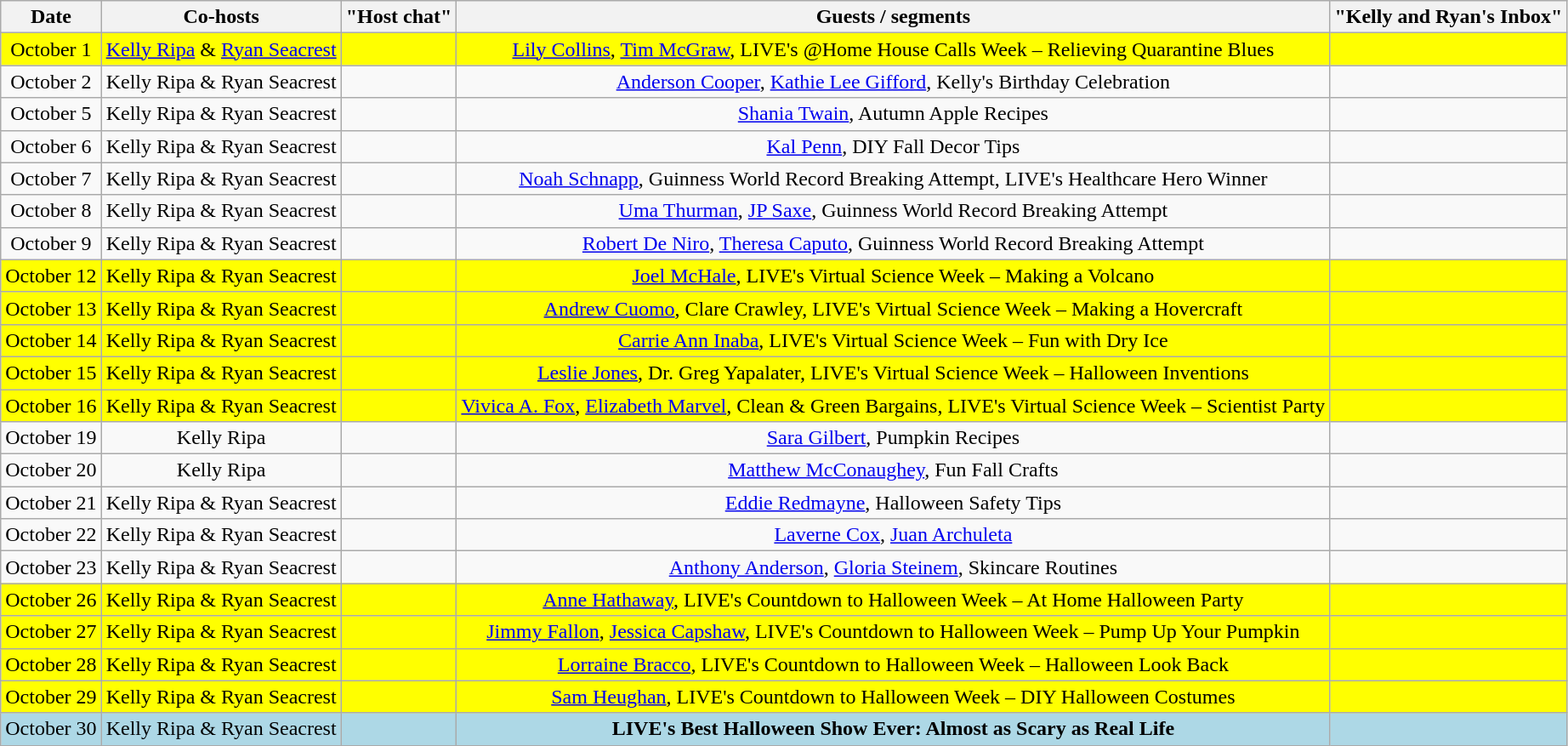<table class="wikitable sortable" style="text-align:center;">
<tr>
<th>Date</th>
<th>Co-hosts</th>
<th>"Host chat"</th>
<th>Guests / segments</th>
<th>"Kelly and Ryan's Inbox"</th>
</tr>
<tr style="background:yellow;">
<td>October 1</td>
<td><a href='#'>Kelly Ripa</a> & <a href='#'>Ryan Seacrest</a></td>
<td></td>
<td><a href='#'>Lily Collins</a>, <a href='#'>Tim McGraw</a>, LIVE's @Home House Calls Week – Relieving Quarantine Blues</td>
<td></td>
</tr>
<tr>
<td>October 2</td>
<td>Kelly Ripa & Ryan Seacrest</td>
<td></td>
<td><a href='#'>Anderson Cooper</a>, <a href='#'>Kathie Lee Gifford</a>, Kelly's Birthday Celebration</td>
<td></td>
</tr>
<tr>
<td>October 5</td>
<td>Kelly Ripa & Ryan Seacrest</td>
<td></td>
<td><a href='#'>Shania Twain</a>, Autumn Apple Recipes</td>
<td></td>
</tr>
<tr>
<td>October 6</td>
<td>Kelly Ripa & Ryan Seacrest</td>
<td></td>
<td><a href='#'>Kal Penn</a>, DIY Fall Decor Tips</td>
<td></td>
</tr>
<tr>
<td>October 7</td>
<td>Kelly Ripa & Ryan Seacrest</td>
<td></td>
<td><a href='#'>Noah Schnapp</a>, Guinness World Record Breaking Attempt, LIVE's Healthcare Hero Winner</td>
<td></td>
</tr>
<tr>
<td>October 8</td>
<td>Kelly Ripa & Ryan Seacrest</td>
<td></td>
<td><a href='#'>Uma Thurman</a>, <a href='#'>JP Saxe</a>, Guinness World Record Breaking Attempt</td>
<td></td>
</tr>
<tr>
<td>October 9</td>
<td>Kelly Ripa & Ryan Seacrest</td>
<td></td>
<td><a href='#'>Robert De Niro</a>, <a href='#'>Theresa Caputo</a>, Guinness World Record Breaking Attempt</td>
<td></td>
</tr>
<tr style="background:yellow;">
<td>October 12</td>
<td>Kelly Ripa & Ryan Seacrest</td>
<td></td>
<td><a href='#'>Joel McHale</a>, LIVE's Virtual Science Week – Making a Volcano</td>
<td></td>
</tr>
<tr style="background:yellow;">
<td>October 13</td>
<td>Kelly Ripa & Ryan Seacrest</td>
<td></td>
<td><a href='#'>Andrew Cuomo</a>, Clare Crawley, LIVE's Virtual Science Week – Making a Hovercraft</td>
<td></td>
</tr>
<tr style="background:yellow;">
<td>October 14</td>
<td>Kelly Ripa & Ryan Seacrest</td>
<td></td>
<td><a href='#'>Carrie Ann Inaba</a>, LIVE's Virtual Science Week – Fun with Dry Ice</td>
<td></td>
</tr>
<tr style="background:yellow;">
<td>October 15</td>
<td>Kelly Ripa & Ryan Seacrest</td>
<td></td>
<td><a href='#'>Leslie Jones</a>, Dr. Greg Yapalater, LIVE's Virtual Science Week – Halloween Inventions</td>
<td></td>
</tr>
<tr style="background:yellow;">
<td>October 16</td>
<td>Kelly Ripa & Ryan Seacrest</td>
<td></td>
<td><a href='#'>Vivica A. Fox</a>, <a href='#'>Elizabeth Marvel</a>, Clean & Green Bargains, LIVE's Virtual Science Week – Scientist Party</td>
<td></td>
</tr>
<tr>
<td>October 19</td>
<td>Kelly Ripa</td>
<td></td>
<td><a href='#'>Sara Gilbert</a>, Pumpkin Recipes</td>
<td></td>
</tr>
<tr>
<td>October 20</td>
<td>Kelly Ripa</td>
<td></td>
<td><a href='#'>Matthew McConaughey</a>, Fun Fall Crafts</td>
<td></td>
</tr>
<tr>
<td>October 21</td>
<td>Kelly Ripa & Ryan Seacrest</td>
<td></td>
<td><a href='#'>Eddie Redmayne</a>, Halloween Safety Tips</td>
<td></td>
</tr>
<tr>
<td>October 22</td>
<td>Kelly Ripa & Ryan Seacrest</td>
<td></td>
<td><a href='#'>Laverne Cox</a>, <a href='#'>Juan Archuleta</a></td>
<td></td>
</tr>
<tr>
<td>October 23</td>
<td>Kelly Ripa & Ryan Seacrest</td>
<td></td>
<td><a href='#'>Anthony Anderson</a>, <a href='#'>Gloria Steinem</a>, Skincare Routines</td>
<td></td>
</tr>
<tr style="background:yellow;">
<td>October 26</td>
<td>Kelly Ripa & Ryan Seacrest</td>
<td></td>
<td><a href='#'>Anne Hathaway</a>, LIVE's Countdown to Halloween Week – At Home Halloween Party</td>
<td></td>
</tr>
<tr style="background:yellow;">
<td>October 27</td>
<td>Kelly Ripa & Ryan Seacrest</td>
<td></td>
<td><a href='#'>Jimmy Fallon</a>, <a href='#'>Jessica Capshaw</a>, LIVE's Countdown to Halloween Week – Pump Up Your Pumpkin</td>
<td></td>
</tr>
<tr style="background:yellow;">
<td>October 28</td>
<td>Kelly Ripa & Ryan Seacrest</td>
<td></td>
<td><a href='#'>Lorraine Bracco</a>, LIVE's Countdown to Halloween Week – Halloween Look Back</td>
<td></td>
</tr>
<tr style="background:yellow;">
<td>October 29</td>
<td>Kelly Ripa & Ryan Seacrest</td>
<td></td>
<td><a href='#'>Sam Heughan</a>, LIVE's Countdown to Halloween Week – DIY Halloween Costumes</td>
<td></td>
</tr>
<tr style="background:lightblue;">
<td>October 30</td>
<td>Kelly Ripa & Ryan Seacrest</td>
<td></td>
<td><strong>LIVE's Best Halloween Show Ever: Almost as Scary as Real Life</strong></td>
<td></td>
</tr>
</table>
